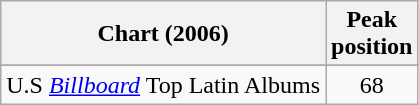<table class="wikitable sortable">
<tr>
<th>Chart (2006)</th>
<th>Peak<br>position</th>
</tr>
<tr>
</tr>
<tr>
</tr>
<tr>
</tr>
<tr>
</tr>
<tr>
</tr>
<tr>
</tr>
<tr>
</tr>
<tr>
</tr>
<tr>
</tr>
<tr>
<td>U.S <em><a href='#'>Billboard</a></em> Top Latin Albums</td>
<td style="text-align:center;">68</td>
</tr>
</table>
